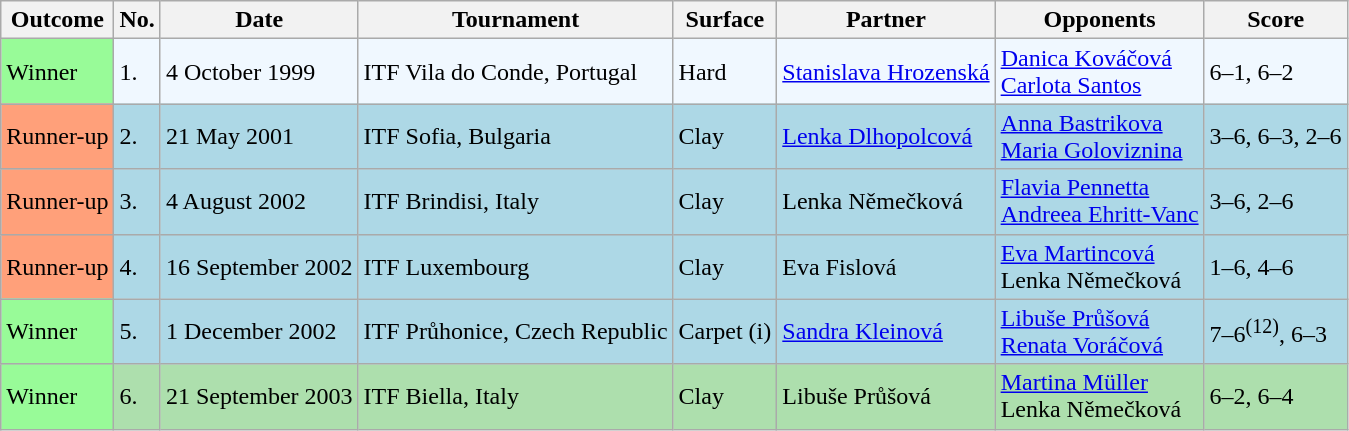<table class="sortable wikitable">
<tr>
<th>Outcome</th>
<th>No.</th>
<th>Date</th>
<th>Tournament</th>
<th>Surface</th>
<th>Partner</th>
<th>Opponents</th>
<th class="unsortable">Score</th>
</tr>
<tr style="background:#f0f8ff;">
<td style="background:#98fb98;">Winner</td>
<td>1.</td>
<td>4 October 1999</td>
<td>ITF Vila do Conde, Portugal</td>
<td>Hard</td>
<td> <a href='#'>Stanislava Hrozenská</a></td>
<td> <a href='#'>Danica Kováčová</a> <br>  <a href='#'>Carlota Santos</a></td>
<td>6–1, 6–2</td>
</tr>
<tr style="background:lightblue;">
<td style="background:#ffa07a;">Runner-up</td>
<td>2.</td>
<td>21 May 2001</td>
<td>ITF Sofia, Bulgaria</td>
<td>Clay</td>
<td> <a href='#'>Lenka Dlhopolcová</a></td>
<td> <a href='#'>Anna Bastrikova</a> <br>  <a href='#'>Maria Goloviznina</a></td>
<td>3–6, 6–3, 2–6</td>
</tr>
<tr style="background:lightblue;">
<td style="background:#ffa07a;">Runner-up</td>
<td>3.</td>
<td>4 August 2002</td>
<td>ITF Brindisi, Italy</td>
<td>Clay</td>
<td> Lenka Němečková</td>
<td> <a href='#'>Flavia Pennetta</a> <br>  <a href='#'>Andreea Ehritt-Vanc</a></td>
<td>3–6, 2–6</td>
</tr>
<tr style="background:lightblue;">
<td style="background:#ffa07a;">Runner-up</td>
<td>4.</td>
<td>16 September 2002</td>
<td>ITF Luxembourg</td>
<td>Clay</td>
<td> Eva Fislová</td>
<td> <a href='#'>Eva Martincová</a> <br>  Lenka Němečková</td>
<td>1–6, 4–6</td>
</tr>
<tr style="background:lightblue;">
<td style="background:#98fb98;">Winner</td>
<td>5.</td>
<td>1 December 2002</td>
<td>ITF Průhonice, Czech Republic</td>
<td>Carpet (i)</td>
<td> <a href='#'>Sandra Kleinová</a></td>
<td> <a href='#'>Libuše Průšová</a> <br>  <a href='#'>Renata Voráčová</a></td>
<td>7–6<sup>(12)</sup>, 6–3</td>
</tr>
<tr style="background:#addfad;">
<td style="background:#98fb98;">Winner</td>
<td>6.</td>
<td>21 September 2003</td>
<td>ITF Biella, Italy</td>
<td>Clay</td>
<td> Libuše Průšová</td>
<td> <a href='#'>Martina Müller</a> <br>  Lenka Němečková</td>
<td>6–2, 6–4</td>
</tr>
</table>
